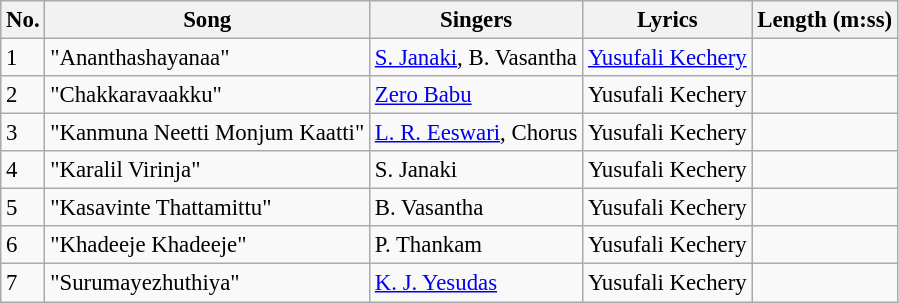<table class="wikitable" style="font-size:95%;">
<tr>
<th>No.</th>
<th>Song</th>
<th>Singers</th>
<th>Lyrics</th>
<th>Length (m:ss)</th>
</tr>
<tr>
<td>1</td>
<td>"Ananthashayanaa"</td>
<td><a href='#'>S. Janaki</a>, B. Vasantha</td>
<td><a href='#'>Yusufali Kechery</a></td>
<td></td>
</tr>
<tr>
<td>2</td>
<td>"Chakkaravaakku"</td>
<td><a href='#'>Zero Babu</a></td>
<td>Yusufali Kechery</td>
<td></td>
</tr>
<tr>
<td>3</td>
<td>"Kanmuna Neetti Monjum Kaatti"</td>
<td><a href='#'>L. R. Eeswari</a>, Chorus</td>
<td>Yusufali Kechery</td>
<td></td>
</tr>
<tr>
<td>4</td>
<td>"Karalil Virinja"</td>
<td>S. Janaki</td>
<td>Yusufali Kechery</td>
<td></td>
</tr>
<tr>
<td>5</td>
<td>"Kasavinte Thattamittu"</td>
<td>B. Vasantha</td>
<td>Yusufali Kechery</td>
<td></td>
</tr>
<tr>
<td>6</td>
<td>"Khadeeje Khadeeje"</td>
<td>P. Thankam</td>
<td>Yusufali Kechery</td>
<td></td>
</tr>
<tr>
<td>7</td>
<td>"Surumayezhuthiya"</td>
<td><a href='#'>K. J. Yesudas</a></td>
<td>Yusufali Kechery</td>
<td></td>
</tr>
</table>
